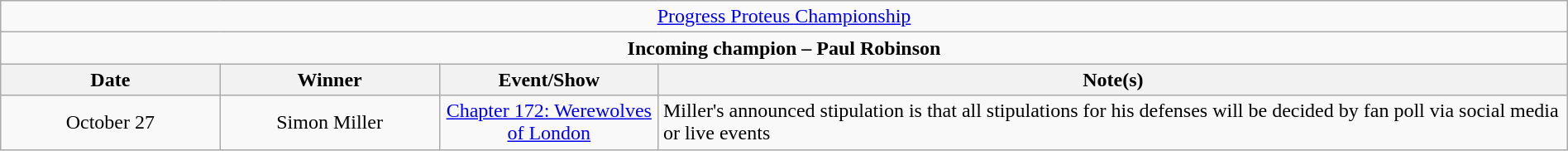<table class="wikitable" style="text-align:center; width:100%;">
<tr>
<td colspan="4" style="text-align: center;"><a href='#'>Progress Proteus Championship</a></td>
</tr>
<tr>
<td colspan="4" style="text-align: center;"><strong>Incoming champion – Paul Robinson</strong></td>
</tr>
<tr>
<th width=14%>Date</th>
<th width=14%>Winner</th>
<th width=14%>Event/Show</th>
<th width=58%>Note(s)</th>
</tr>
<tr>
<td>October 27</td>
<td>Simon Miller</td>
<td><a href='#'>Chapter 172: Werewolves of London</a></td>
<td align=left>Miller's announced stipulation is that all stipulations for his defenses will be decided by fan poll via social media or live events</td>
</tr>
</table>
